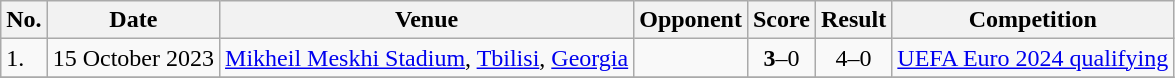<table class="wikitable">
<tr>
<th>No.</th>
<th>Date</th>
<th>Venue</th>
<th>Opponent</th>
<th>Score</th>
<th>Result</th>
<th>Competition</th>
</tr>
<tr>
<td>1.</td>
<td>15 October 2023</td>
<td><a href='#'>Mikheil Meskhi Stadium</a>, <a href='#'>Tbilisi</a>, <a href='#'>Georgia</a></td>
<td></td>
<td align=center><strong>3</strong>–0</td>
<td align=center>4–0</td>
<td><a href='#'>UEFA Euro 2024 qualifying</a></td>
</tr>
<tr>
</tr>
</table>
